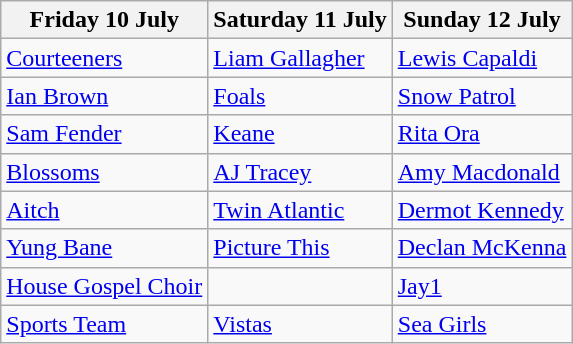<table class="wikitable">
<tr>
<th>Friday 10 July</th>
<th>Saturday 11 July</th>
<th>Sunday 12 July</th>
</tr>
<tr>
<td><a href='#'>Courteeners</a></td>
<td><a href='#'>Liam Gallagher</a></td>
<td><a href='#'>Lewis Capaldi</a></td>
</tr>
<tr>
<td><a href='#'>Ian Brown</a></td>
<td><a href='#'>Foals</a></td>
<td><a href='#'>Snow Patrol</a></td>
</tr>
<tr>
<td><a href='#'>Sam Fender</a></td>
<td><a href='#'>Keane</a></td>
<td><a href='#'>Rita Ora</a></td>
</tr>
<tr>
<td><a href='#'>Blossoms</a></td>
<td><a href='#'>AJ Tracey</a></td>
<td><a href='#'>Amy Macdonald</a></td>
</tr>
<tr>
<td><a href='#'>Aitch</a></td>
<td><a href='#'>Twin Atlantic</a></td>
<td><a href='#'>Dermot Kennedy</a></td>
</tr>
<tr>
<td><a href='#'>Yung Bane</a></td>
<td><a href='#'>Picture This</a></td>
<td><a href='#'>Declan McKenna</a></td>
</tr>
<tr>
<td><a href='#'>House Gospel Choir</a></td>
<td></td>
<td><a href='#'>Jay1</a></td>
</tr>
<tr>
<td><a href='#'>Sports Team</a></td>
<td><a href='#'>Vistas</a></td>
<td><a href='#'>Sea Girls</a></td>
</tr>
</table>
